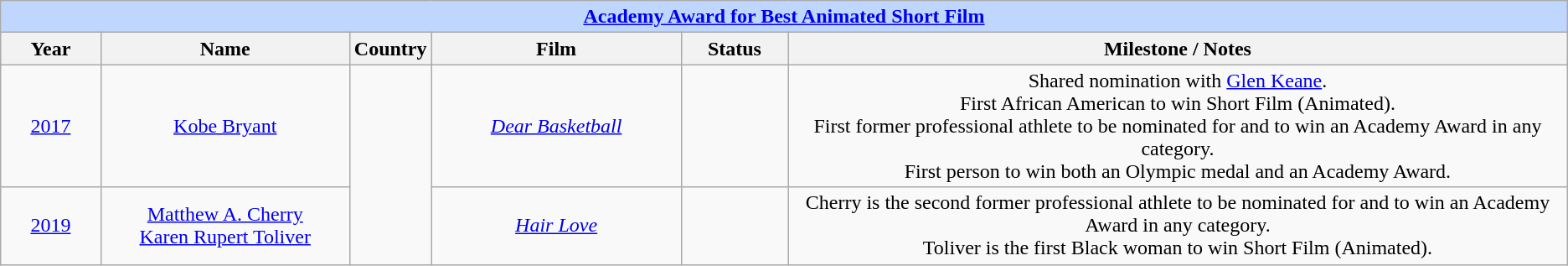<table class="wikitable" style="text-align: center">
<tr style="background:#bfd7ff;">
<td colspan="6" style="text-align:center;"><strong><a href='#'>Academy Award for Best Animated Short Film</a></strong></td>
</tr>
<tr style="background:#ebf5ff;">
<th style="width:075px;">Year</th>
<th style="width:200px;">Name</th>
<th style="width:50px;">Country</th>
<th style="width:200px;">Film</th>
<th style="width:080px;">Status</th>
<th style="width:650px;">Milestone / Notes</th>
</tr>
<tr>
<td><a href='#'>2017</a></td>
<td><a href='#'>Kobe Bryant</a></td>
<td rowspan=2><div></div></td>
<td><em><a href='#'>Dear Basketball</a></em></td>
<td></td>
<td>Shared nomination with <a href='#'>Glen Keane</a>.<br>First African American to win Short Film (Animated).<br>First former professional athlete to be nominated for and to win an Academy Award in any category.<br>First person to win both an Olympic medal and an Academy Award.</td>
</tr>
<tr>
<td><a href='#'>2019</a></td>
<td><a href='#'>Matthew A. Cherry</a> <br> <a href='#'>Karen Rupert Toliver</a></td>
<td><em><a href='#'>Hair Love</a></em></td>
<td></td>
<td>Cherry is the second former professional athlete to be nominated for and to win an Academy Award in any category. <br>Toliver is the first Black woman to win Short Film (Animated).</td>
</tr>
</table>
